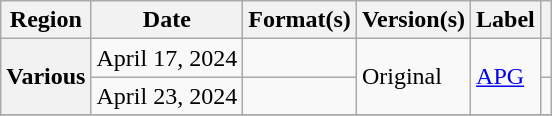<table class="wikitable plainrowheaders">
<tr>
<th scope="col">Region</th>
<th scope="col">Date</th>
<th scope="col">Format(s)</th>
<th scope="col">Version(s)</th>
<th scope="col">Label</th>
<th scope="col"></th>
</tr>
<tr>
<th rowspan="2" scope="row">Various</th>
<td>April 17, 2024</td>
<td></td>
<td rowspan="2">Original</td>
<td rowspan="2"><a href='#'>APG</a></td>
<td style="text-align:center;"></td>
</tr>
<tr>
<td>April 23, 2024</td>
<td></td>
<td style="text-align:center;"></td>
</tr>
<tr>
</tr>
</table>
